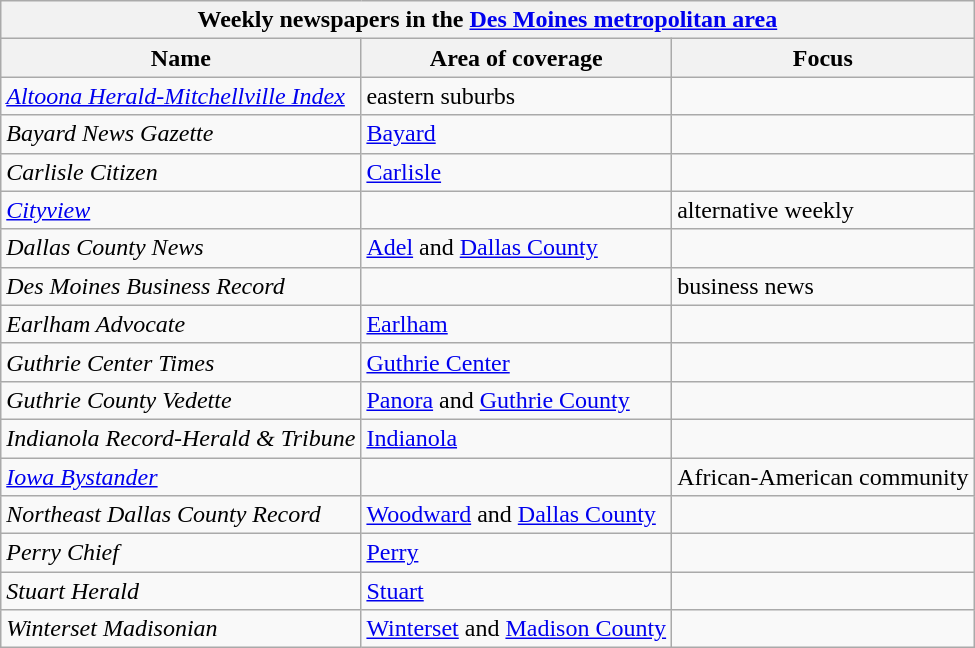<table class="wikitable">
<tr>
<th align="center" colspan="6"><strong>Weekly newspapers in the <a href='#'>Des Moines metropolitan area</a></strong></th>
</tr>
<tr>
<th>Name</th>
<th>Area of coverage</th>
<th>Focus</th>
</tr>
<tr>
<td><em><a href='#'>Altoona Herald-Mitchellville Index</a></em></td>
<td>eastern suburbs</td>
<td></td>
</tr>
<tr>
<td><em>Bayard News Gazette</em></td>
<td><a href='#'>Bayard</a></td>
<td></td>
</tr>
<tr>
<td><em>Carlisle Citizen</em></td>
<td><a href='#'>Carlisle</a></td>
<td></td>
</tr>
<tr>
<td><em><a href='#'>Cityview</a></em></td>
<td></td>
<td>alternative weekly</td>
</tr>
<tr>
<td><em>Dallas County News</em></td>
<td><a href='#'>Adel</a> and <a href='#'>Dallas County</a></td>
<td></td>
</tr>
<tr>
<td><em>Des Moines Business Record</em></td>
<td></td>
<td>business news</td>
</tr>
<tr>
<td><em>Earlham Advocate</em></td>
<td><a href='#'>Earlham</a></td>
<td></td>
</tr>
<tr>
<td><em>Guthrie Center Times</em></td>
<td><a href='#'>Guthrie Center</a></td>
<td></td>
</tr>
<tr>
<td><em>Guthrie County Vedette</em></td>
<td><a href='#'>Panora</a> and <a href='#'>Guthrie County</a></td>
<td></td>
</tr>
<tr>
<td><em>Indianola Record-Herald & Tribune</em></td>
<td><a href='#'>Indianola</a></td>
<td></td>
</tr>
<tr>
<td><em><a href='#'>Iowa Bystander</a></em></td>
<td></td>
<td>African-American community</td>
</tr>
<tr>
<td><em>Northeast Dallas County Record</em></td>
<td><a href='#'>Woodward</a> and <a href='#'>Dallas County</a></td>
<td></td>
</tr>
<tr>
<td><em>Perry Chief</em></td>
<td><a href='#'>Perry</a></td>
<td></td>
</tr>
<tr>
<td><em>Stuart Herald</em></td>
<td><a href='#'>Stuart</a></td>
<td></td>
</tr>
<tr>
<td><em>Winterset Madisonian</em></td>
<td><a href='#'>Winterset</a> and <a href='#'>Madison County</a></td>
<td></td>
</tr>
</table>
